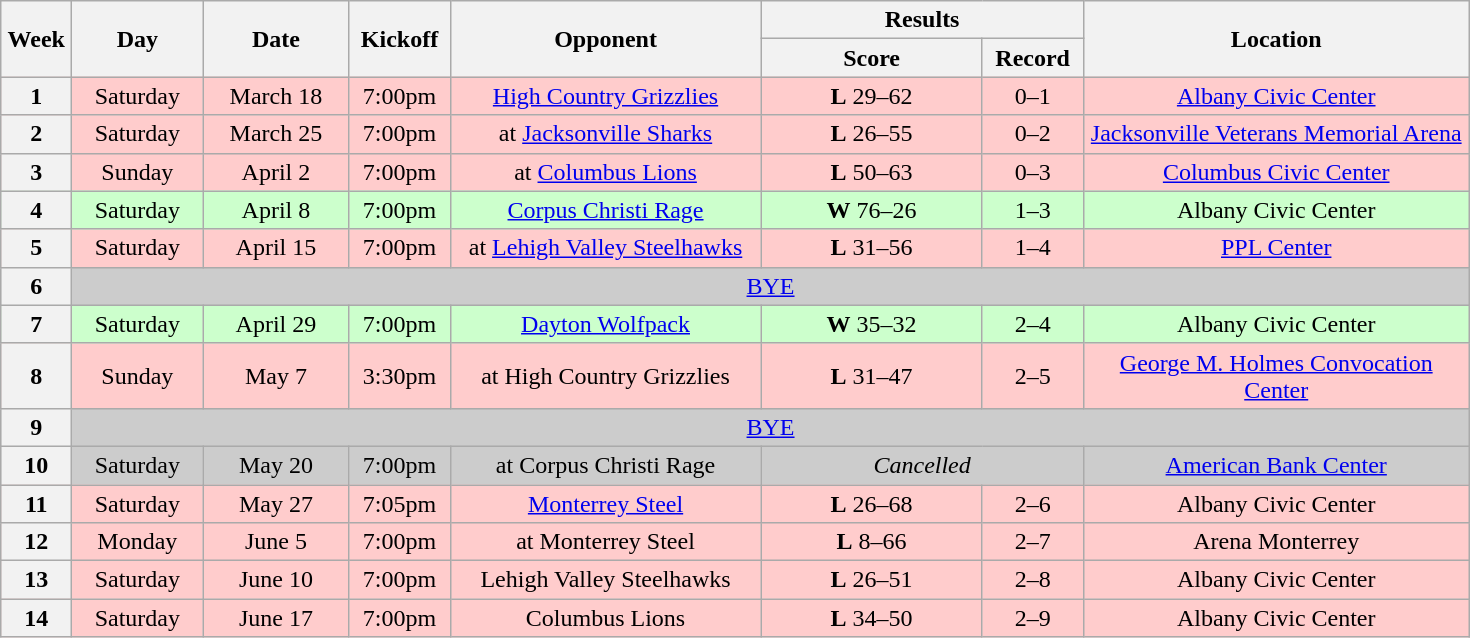<table class="wikitable">
<tr>
<th rowspan="2" width="40">Week</th>
<th rowspan="2" width="80">Day</th>
<th rowspan="2" width="90">Date</th>
<th rowspan="2" width="60">Kickoff</th>
<th rowspan="2" width="200">Opponent</th>
<th colspan="2" width="200">Results</th>
<th rowspan="2" width="250">Location</th>
</tr>
<tr>
<th width="140">Score</th>
<th width="60">Record</th>
</tr>
<tr align="center" bgcolor="#FFCCCC">
<th>1</th>
<td>Saturday</td>
<td>March 18</td>
<td>7:00pm</td>
<td><a href='#'>High Country Grizzlies</a></td>
<td><strong>L</strong> 29–62</td>
<td>0–1</td>
<td><a href='#'>Albany Civic Center</a></td>
</tr>
<tr align="center" bgcolor="#FFCCCC">
<th>2</th>
<td>Saturday</td>
<td>March 25</td>
<td>7:00pm</td>
<td>at <a href='#'>Jacksonville Sharks</a></td>
<td><strong>L</strong> 26–55</td>
<td>0–2</td>
<td><a href='#'>Jacksonville Veterans Memorial Arena</a></td>
</tr>
<tr align="center" bgcolor="#FFCCCC">
<th>3</th>
<td>Sunday</td>
<td>April 2</td>
<td>7:00pm</td>
<td>at <a href='#'>Columbus Lions</a></td>
<td><strong>L</strong> 50–63</td>
<td>0–3</td>
<td><a href='#'>Columbus Civic Center</a></td>
</tr>
<tr align="center" bgcolor="#CCFFCC">
<th>4</th>
<td>Saturday</td>
<td>April 8</td>
<td>7:00pm</td>
<td><a href='#'>Corpus Christi Rage</a></td>
<td><strong>W</strong> 76–26</td>
<td>1–3</td>
<td>Albany Civic Center</td>
</tr>
<tr align="center" bgcolor="#FFCCCC">
<th>5</th>
<td>Saturday</td>
<td>April 15</td>
<td>7:00pm</td>
<td>at <a href='#'>Lehigh Valley Steelhawks</a></td>
<td><strong>L</strong> 31–56</td>
<td>1–4</td>
<td><a href='#'>PPL Center</a></td>
</tr>
<tr align="center" bgcolor="#CCCCCC">
<th>6</th>
<td colSpan=7><a href='#'>BYE</a></td>
</tr>
<tr align="center" bgcolor="#CCFFCC">
<th>7</th>
<td>Saturday</td>
<td>April 29</td>
<td>7:00pm</td>
<td><a href='#'>Dayton Wolfpack</a></td>
<td><strong>W</strong> 35–32</td>
<td>2–4</td>
<td>Albany Civic Center</td>
</tr>
<tr align="center" bgcolor="#FFCCCC">
<th>8</th>
<td>Sunday</td>
<td>May 7</td>
<td>3:30pm</td>
<td>at High Country Grizzlies</td>
<td><strong>L</strong> 31–47</td>
<td>2–5</td>
<td><a href='#'>George M. Holmes Convocation Center</a></td>
</tr>
<tr align="center" bgcolor="#CCCCCC">
<th>9</th>
<td colSpan=7><a href='#'>BYE</a></td>
</tr>
<tr align="center" bgcolor="#CCCCCC">
<th>10</th>
<td>Saturday</td>
<td>May 20</td>
<td>7:00pm</td>
<td>at Corpus Christi Rage</td>
<td colspan=2><em>Cancelled</em></td>
<td><a href='#'>American Bank Center</a></td>
</tr>
<tr align="center" bgcolor="#FFCCCC">
<th>11</th>
<td>Saturday</td>
<td>May 27</td>
<td>7:05pm</td>
<td><a href='#'>Monterrey Steel</a></td>
<td><strong>L</strong> 26–68</td>
<td>2–6</td>
<td>Albany Civic Center</td>
</tr>
<tr align="center" bgcolor="#FFCCCC">
<th>12</th>
<td>Monday</td>
<td>June 5</td>
<td>7:00pm</td>
<td>at Monterrey Steel</td>
<td><strong>L</strong> 8–66</td>
<td>2–7</td>
<td>Arena Monterrey</td>
</tr>
<tr align="center" bgcolor=#FFCCCC>
<th>13</th>
<td>Saturday</td>
<td>June 10</td>
<td>7:00pm</td>
<td>Lehigh Valley Steelhawks</td>
<td><strong>L</strong> 26–51</td>
<td>2–8</td>
<td>Albany Civic Center</td>
</tr>
<tr align="center" bgcolor="#FFCCCC">
<th>14</th>
<td>Saturday</td>
<td>June 17</td>
<td>7:00pm</td>
<td>Columbus Lions</td>
<td><strong>L</strong> 34–50</td>
<td>2–9</td>
<td>Albany Civic Center</td>
</tr>
</table>
